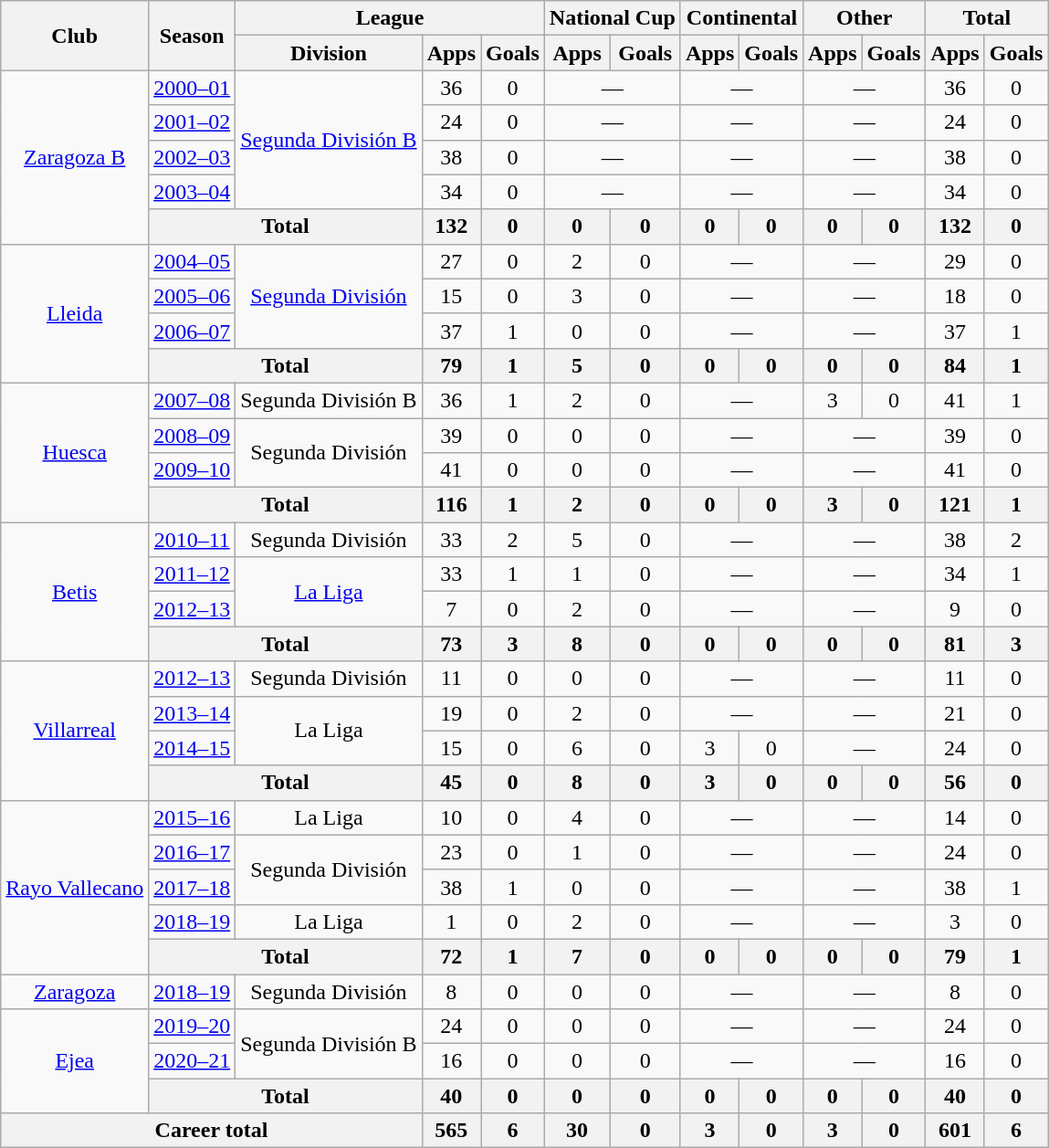<table class="wikitable" style="text-align:center">
<tr>
<th rowspan="2">Club</th>
<th rowspan="2">Season</th>
<th colspan="3">League</th>
<th colspan="2">National Cup</th>
<th colspan="2">Continental</th>
<th colspan="2">Other</th>
<th colspan="2">Total</th>
</tr>
<tr>
<th>Division</th>
<th>Apps</th>
<th>Goals</th>
<th>Apps</th>
<th>Goals</th>
<th>Apps</th>
<th>Goals</th>
<th>Apps</th>
<th>Goals</th>
<th>Apps</th>
<th>Goals</th>
</tr>
<tr>
<td rowspan="5"><a href='#'>Zaragoza B</a></td>
<td><a href='#'>2000–01</a></td>
<td rowspan="4"><a href='#'>Segunda División B</a></td>
<td>36</td>
<td>0</td>
<td colspan="2">—</td>
<td colspan="2">—</td>
<td colspan="2">—</td>
<td>36</td>
<td>0</td>
</tr>
<tr>
<td><a href='#'>2001–02</a></td>
<td>24</td>
<td>0</td>
<td colspan="2">—</td>
<td colspan="2">—</td>
<td colspan="2">—</td>
<td>24</td>
<td>0</td>
</tr>
<tr>
<td><a href='#'>2002–03</a></td>
<td>38</td>
<td>0</td>
<td colspan="2">—</td>
<td colspan="2">—</td>
<td colspan="2">—</td>
<td>38</td>
<td>0</td>
</tr>
<tr>
<td><a href='#'>2003–04</a></td>
<td>34</td>
<td>0</td>
<td colspan="2">—</td>
<td colspan="2">—</td>
<td colspan="2">—</td>
<td>34</td>
<td>0</td>
</tr>
<tr>
<th colspan="2">Total</th>
<th>132</th>
<th>0</th>
<th>0</th>
<th>0</th>
<th>0</th>
<th>0</th>
<th>0</th>
<th>0</th>
<th>132</th>
<th>0</th>
</tr>
<tr>
<td rowspan="4"><a href='#'>Lleida</a></td>
<td><a href='#'>2004–05</a></td>
<td rowspan="3"><a href='#'>Segunda División</a></td>
<td>27</td>
<td>0</td>
<td>2</td>
<td>0</td>
<td colspan="2">—</td>
<td colspan="2">—</td>
<td>29</td>
<td>0</td>
</tr>
<tr>
<td><a href='#'>2005–06</a></td>
<td>15</td>
<td>0</td>
<td>3</td>
<td>0</td>
<td colspan="2">—</td>
<td colspan="2">—</td>
<td>18</td>
<td>0</td>
</tr>
<tr>
<td><a href='#'>2006–07</a></td>
<td>37</td>
<td>1</td>
<td>0</td>
<td>0</td>
<td colspan="2">—</td>
<td colspan="2">—</td>
<td>37</td>
<td>1</td>
</tr>
<tr>
<th colspan="2">Total</th>
<th>79</th>
<th>1</th>
<th>5</th>
<th>0</th>
<th>0</th>
<th>0</th>
<th>0</th>
<th>0</th>
<th>84</th>
<th>1</th>
</tr>
<tr>
<td rowspan="4"><a href='#'>Huesca</a></td>
<td><a href='#'>2007–08</a></td>
<td>Segunda División B</td>
<td>36</td>
<td>1</td>
<td>2</td>
<td>0</td>
<td colspan="2">—</td>
<td>3</td>
<td>0</td>
<td>41</td>
<td>1</td>
</tr>
<tr>
<td><a href='#'>2008–09</a></td>
<td rowspan="2">Segunda División</td>
<td>39</td>
<td>0</td>
<td>0</td>
<td>0</td>
<td colspan="2">—</td>
<td colspan="2">—</td>
<td>39</td>
<td>0</td>
</tr>
<tr>
<td><a href='#'>2009–10</a></td>
<td>41</td>
<td>0</td>
<td>0</td>
<td>0</td>
<td colspan="2">—</td>
<td colspan="2">—</td>
<td>41</td>
<td>0</td>
</tr>
<tr>
<th colspan="2">Total</th>
<th>116</th>
<th>1</th>
<th>2</th>
<th>0</th>
<th>0</th>
<th>0</th>
<th>3</th>
<th>0</th>
<th>121</th>
<th>1</th>
</tr>
<tr>
<td rowspan="4"><a href='#'>Betis</a></td>
<td><a href='#'>2010–11</a></td>
<td>Segunda División</td>
<td>33</td>
<td>2</td>
<td>5</td>
<td>0</td>
<td colspan="2">—</td>
<td colspan="2">—</td>
<td>38</td>
<td>2</td>
</tr>
<tr>
<td><a href='#'>2011–12</a></td>
<td rowspan="2"><a href='#'>La Liga</a></td>
<td>33</td>
<td>1</td>
<td>1</td>
<td>0</td>
<td colspan="2">—</td>
<td colspan="2">—</td>
<td>34</td>
<td>1</td>
</tr>
<tr>
<td><a href='#'>2012–13</a></td>
<td>7</td>
<td>0</td>
<td>2</td>
<td>0</td>
<td colspan="2">—</td>
<td colspan="2">—</td>
<td>9</td>
<td>0</td>
</tr>
<tr>
<th colspan="2">Total</th>
<th>73</th>
<th>3</th>
<th>8</th>
<th>0</th>
<th>0</th>
<th>0</th>
<th>0</th>
<th>0</th>
<th>81</th>
<th>3</th>
</tr>
<tr>
<td rowspan="4"><a href='#'>Villarreal</a></td>
<td><a href='#'>2012–13</a></td>
<td>Segunda División</td>
<td>11</td>
<td>0</td>
<td>0</td>
<td>0</td>
<td colspan="2">—</td>
<td colspan="2">—</td>
<td>11</td>
<td>0</td>
</tr>
<tr>
<td><a href='#'>2013–14</a></td>
<td rowspan="2">La Liga</td>
<td>19</td>
<td>0</td>
<td>2</td>
<td>0</td>
<td colspan="2">—</td>
<td colspan="2">—</td>
<td>21</td>
<td>0</td>
</tr>
<tr>
<td><a href='#'>2014–15</a></td>
<td>15</td>
<td>0</td>
<td>6</td>
<td>0</td>
<td>3</td>
<td>0</td>
<td colspan="2">—</td>
<td>24</td>
<td>0</td>
</tr>
<tr>
<th colspan="2">Total</th>
<th>45</th>
<th>0</th>
<th>8</th>
<th>0</th>
<th>3</th>
<th>0</th>
<th>0</th>
<th>0</th>
<th>56</th>
<th>0</th>
</tr>
<tr>
<td rowspan="5"><a href='#'>Rayo Vallecano</a></td>
<td><a href='#'>2015–16</a></td>
<td>La Liga</td>
<td>10</td>
<td>0</td>
<td>4</td>
<td>0</td>
<td colspan="2">—</td>
<td colspan="2">—</td>
<td>14</td>
<td>0</td>
</tr>
<tr>
<td><a href='#'>2016–17</a></td>
<td rowspan="2">Segunda División</td>
<td>23</td>
<td>0</td>
<td>1</td>
<td>0</td>
<td colspan="2">—</td>
<td colspan="2">—</td>
<td>24</td>
<td>0</td>
</tr>
<tr>
<td><a href='#'>2017–18</a></td>
<td>38</td>
<td>1</td>
<td>0</td>
<td>0</td>
<td colspan="2">—</td>
<td colspan="2">—</td>
<td>38</td>
<td>1</td>
</tr>
<tr>
<td><a href='#'>2018–19</a></td>
<td>La Liga</td>
<td>1</td>
<td>0</td>
<td>2</td>
<td>0</td>
<td colspan="2">—</td>
<td colspan="2">—</td>
<td>3</td>
<td>0</td>
</tr>
<tr>
<th colspan="2">Total</th>
<th>72</th>
<th>1</th>
<th>7</th>
<th>0</th>
<th>0</th>
<th>0</th>
<th>0</th>
<th>0</th>
<th>79</th>
<th>1</th>
</tr>
<tr>
<td><a href='#'>Zaragoza</a></td>
<td><a href='#'>2018–19</a></td>
<td>Segunda División</td>
<td>8</td>
<td>0</td>
<td>0</td>
<td>0</td>
<td colspan="2">—</td>
<td colspan="2">—</td>
<td>8</td>
<td>0</td>
</tr>
<tr>
<td rowspan="3"><a href='#'>Ejea</a></td>
<td><a href='#'>2019–20</a></td>
<td rowspan="2">Segunda División B</td>
<td>24</td>
<td>0</td>
<td>0</td>
<td>0</td>
<td colspan="2">—</td>
<td colspan="2">—</td>
<td>24</td>
<td>0</td>
</tr>
<tr>
<td><a href='#'>2020–21</a></td>
<td>16</td>
<td>0</td>
<td>0</td>
<td>0</td>
<td colspan="2">—</td>
<td colspan="2">—</td>
<td>16</td>
<td>0</td>
</tr>
<tr>
<th colspan="2">Total</th>
<th>40</th>
<th>0</th>
<th>0</th>
<th>0</th>
<th>0</th>
<th>0</th>
<th>0</th>
<th>0</th>
<th>40</th>
<th>0</th>
</tr>
<tr>
<th colspan="3">Career total</th>
<th>565</th>
<th>6</th>
<th>30</th>
<th>0</th>
<th>3</th>
<th>0</th>
<th>3</th>
<th>0</th>
<th>601</th>
<th>6</th>
</tr>
</table>
